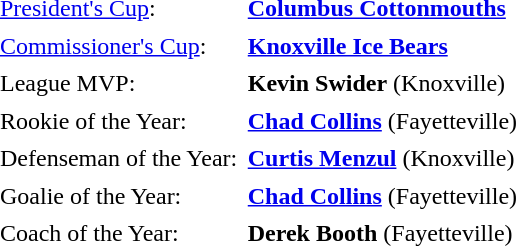<table cellpadding="3" cellspacing="1">
<tr>
<td><a href='#'>President's Cup</a>:</td>
<td><strong><a href='#'>Columbus Cottonmouths</a></strong></td>
</tr>
<tr>
<td><a href='#'>Commissioner's Cup</a>:</td>
<td><strong><a href='#'>Knoxville Ice Bears</a></strong></td>
</tr>
<tr>
<td>League MVP:</td>
<td><strong>Kevin Swider</strong> (Knoxville)</td>
</tr>
<tr>
<td>Rookie of the Year:</td>
<td><strong><a href='#'>Chad Collins</a></strong> (Fayetteville)</td>
</tr>
<tr>
<td>Defenseman of the Year:</td>
<td><strong><a href='#'>Curtis Menzul</a></strong> (Knoxville)</td>
</tr>
<tr>
<td>Goalie of the Year:</td>
<td><strong><a href='#'>Chad Collins</a></strong> (Fayetteville)</td>
</tr>
<tr>
<td>Coach of the Year:</td>
<td><strong>Derek Booth</strong> (Fayetteville)</td>
</tr>
</table>
